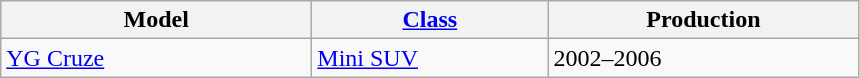<table class="wikitable">
<tr>
<th style="width:200px;">Model</th>
<th style="width:150px;"><a href='#'>Class</a></th>
<th style="width:200px;">Production</th>
</tr>
<tr>
<td valign="top"><a href='#'>YG Cruze</a></td>
<td valign="top"><a href='#'>Mini SUV</a></td>
<td valign="top">2002–2006</td>
</tr>
</table>
